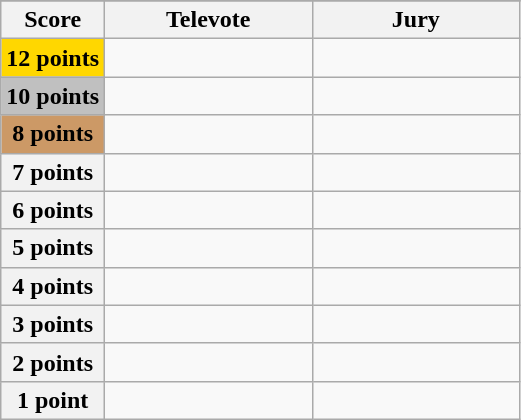<table class="wikitable">
<tr>
</tr>
<tr>
<th scope="col" width="20%">Score</th>
<th scope="col" width="40%">Televote</th>
<th scope="col" width="40%">Jury</th>
</tr>
<tr>
<th scope="row" style="background:gold">12 points</th>
<td></td>
<td></td>
</tr>
<tr>
<th scope="row" style="background:silver">10 points</th>
<td></td>
<td></td>
</tr>
<tr>
<th scope="row" style="background:#CC9966">8 points</th>
<td></td>
<td></td>
</tr>
<tr>
<th scope="row">7 points</th>
<td></td>
<td></td>
</tr>
<tr>
<th scope="row">6 points</th>
<td></td>
<td></td>
</tr>
<tr>
<th scope="row">5 points</th>
<td></td>
<td></td>
</tr>
<tr>
<th scope="row">4 points</th>
<td></td>
<td></td>
</tr>
<tr>
<th scope="row">3 points</th>
<td></td>
<td></td>
</tr>
<tr>
<th scope="row">2 points</th>
<td></td>
<td></td>
</tr>
<tr>
<th scope="row">1 point</th>
<td></td>
<td></td>
</tr>
</table>
